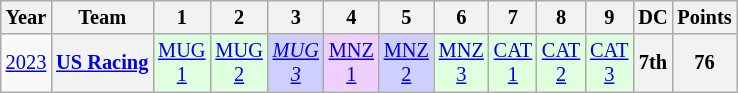<table class="wikitable" style="text-align:center; font-size:85%">
<tr>
<th>Year</th>
<th>Team</th>
<th>1</th>
<th>2</th>
<th>3</th>
<th>4</th>
<th>5</th>
<th>6</th>
<th>7</th>
<th>8</th>
<th>9</th>
<th>DC</th>
<th>Points</th>
</tr>
<tr>
<td><a href='#'>2023</a></td>
<th nowrap=""><a href='#'>US Racing</a></th>
<td style="background:#DFFFDF;"><a href='#'>MUG<br>1</a><br></td>
<td style="background:#DFFFDF;"><a href='#'>MUG<br>2</a><br></td>
<td style="background:#CFCFFF;"><em><a href='#'>MUG<br>3</a></em><br></td>
<td style="background:#EFCFFF;"><a href='#'>MNZ<br>1</a><br></td>
<td style="background:#CFCFFF;"><a href='#'>MNZ<br>2</a><br></td>
<td style="background:#DFFFDF;"><a href='#'>MNZ<br>3</a><br></td>
<td style="background:#DFFFDF;"><a href='#'>CAT<br>1</a><br></td>
<td style="background:#DFFFDF;"><a href='#'>CAT<br>2</a><br></td>
<td style="background:#DFFFDF;"><a href='#'>CAT<br>3</a><br></td>
<th>7th</th>
<th>76</th>
</tr>
</table>
